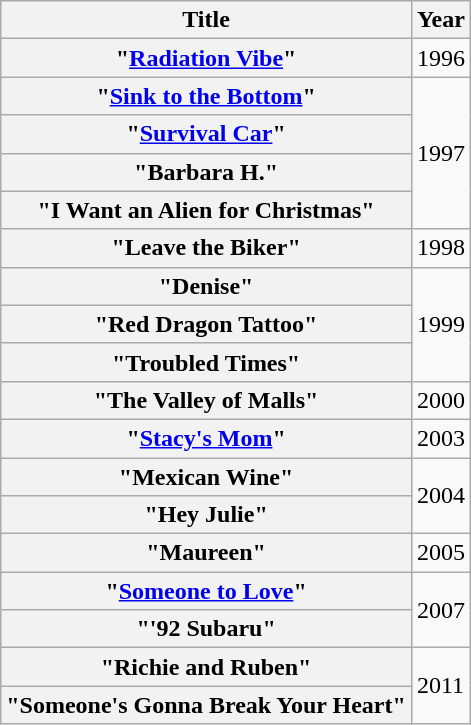<table class="wikitable">
<tr>
<th>Title</th>
<th>Year</th>
</tr>
<tr>
<th>"<a href='#'>Radiation Vibe</a>"</th>
<td>1996</td>
</tr>
<tr>
<th>"<a href='#'>Sink to the Bottom</a>"</th>
<td rowspan="4">1997</td>
</tr>
<tr>
<th>"<a href='#'>Survival Car</a>"</th>
</tr>
<tr>
<th>"Barbara H."</th>
</tr>
<tr>
<th>"I Want an Alien for Christmas"</th>
</tr>
<tr>
<th>"Leave the Biker"</th>
<td>1998</td>
</tr>
<tr>
<th>"Denise"</th>
<td rowspan="3">1999</td>
</tr>
<tr>
<th>"Red Dragon Tattoo"</th>
</tr>
<tr>
<th>"Troubled Times"</th>
</tr>
<tr>
<th>"The Valley of Malls"</th>
<td>2000</td>
</tr>
<tr>
<th>"<a href='#'>Stacy's Mom</a>"</th>
<td>2003</td>
</tr>
<tr>
<th>"Mexican Wine"</th>
<td rowspan="2">2004</td>
</tr>
<tr>
<th>"Hey Julie"</th>
</tr>
<tr>
<th>"Maureen"</th>
<td>2005</td>
</tr>
<tr>
<th>"<a href='#'>Someone to Love</a>"</th>
<td rowspan="2">2007</td>
</tr>
<tr>
<th>"'92 Subaru"</th>
</tr>
<tr>
<th>"Richie and Ruben"</th>
<td rowspan="2">2011</td>
</tr>
<tr>
<th>"Someone's Gonna Break Your Heart"</th>
</tr>
</table>
